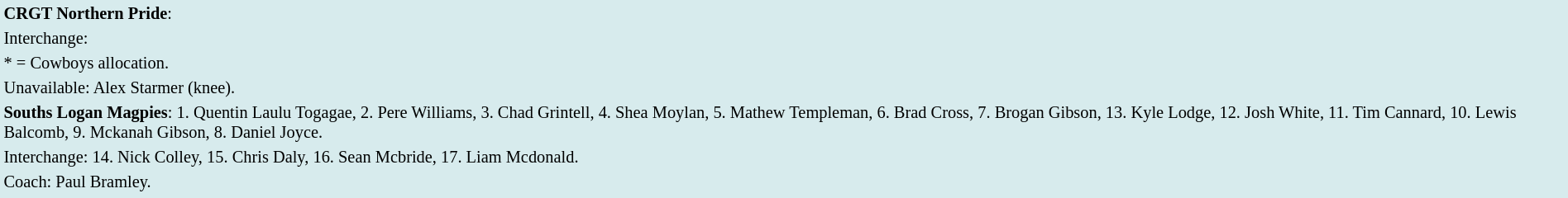<table style="background:#d7ebed; font-size:85%;  width:100%;">
<tr>
<td><strong>CRGT Northern Pride</strong>:             </td>
</tr>
<tr>
<td>Interchange:    </td>
</tr>
<tr>
<td>* = Cowboys allocation.</td>
</tr>
<tr>
<td>Unavailable: Alex Starmer (knee).</td>
</tr>
<tr>
<td><strong>Souths Logan Magpies</strong>: 1. Quentin Laulu Togagae, 2. Pere Williams, 3. Chad Grintell, 4. Shea Moylan, 5. Mathew Templeman, 6. Brad Cross, 7. Brogan Gibson, 13. Kyle Lodge, 12. Josh White, 11. Tim Cannard, 10. Lewis Balcomb, 9. Mckanah Gibson, 8. Daniel Joyce.</td>
</tr>
<tr>
<td>Interchange: 14. Nick Colley, 15. Chris Daly, 16. Sean Mcbride, 17. Liam Mcdonald.</td>
</tr>
<tr>
<td>Coach: Paul Bramley.</td>
</tr>
<tr>
</tr>
</table>
